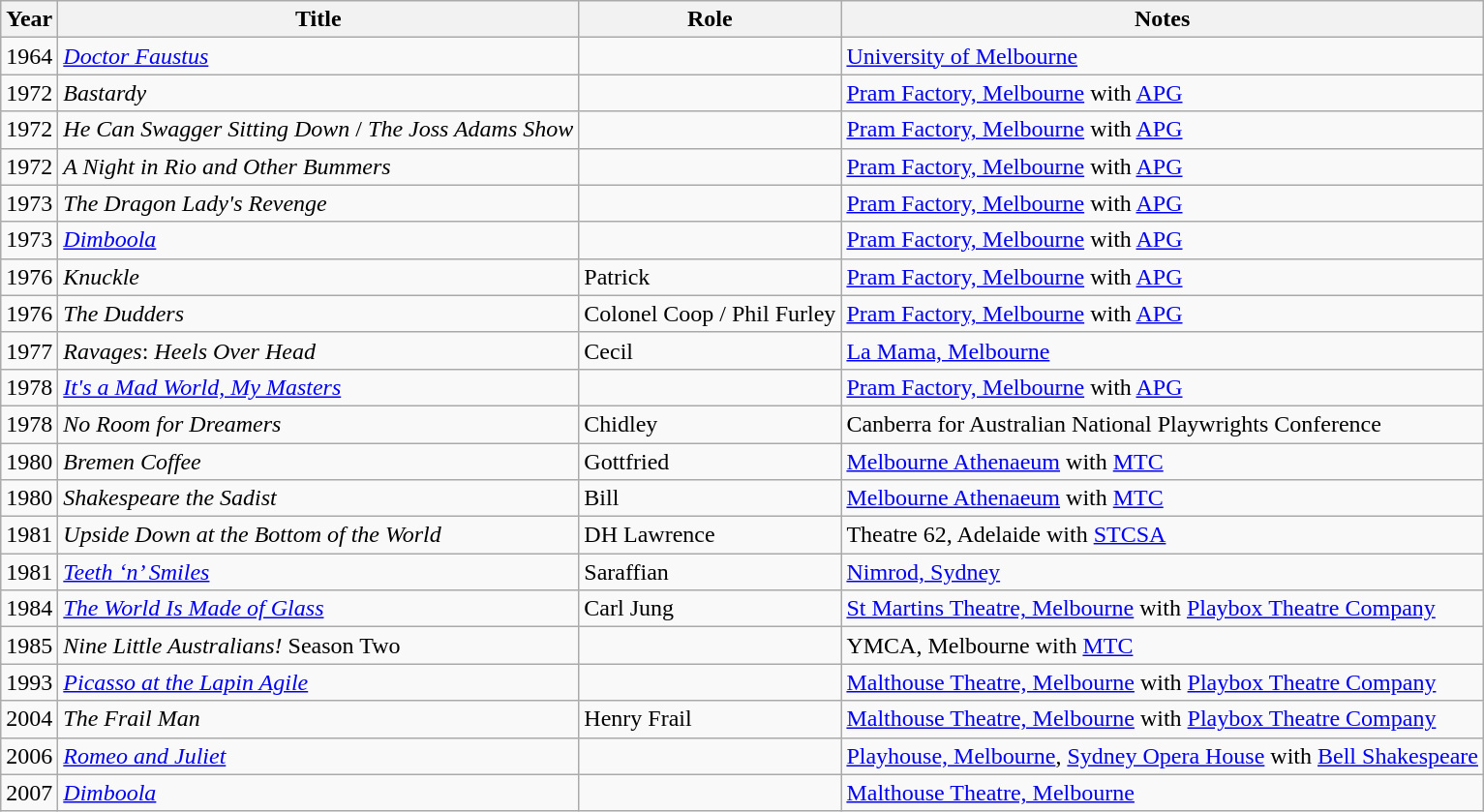<table class=wikitable>
<tr>
<th>Year</th>
<th>Title</th>
<th>Role</th>
<th>Notes</th>
</tr>
<tr>
<td>1964</td>
<td><em><a href='#'>Doctor Faustus</a></em></td>
<td></td>
<td><a href='#'>University of Melbourne</a></td>
</tr>
<tr>
<td>1972</td>
<td><em>Bastardy</em></td>
<td></td>
<td><a href='#'>Pram Factory, Melbourne</a> with <a href='#'>APG</a></td>
</tr>
<tr>
<td>1972</td>
<td><em>He Can Swagger Sitting Down</em> / <em>The Joss Adams Show</em></td>
<td></td>
<td><a href='#'>Pram Factory, Melbourne</a> with <a href='#'>APG</a></td>
</tr>
<tr>
<td>1972</td>
<td><em>A Night in Rio and Other Bummers</em></td>
<td></td>
<td><a href='#'>Pram Factory, Melbourne</a> with <a href='#'>APG</a></td>
</tr>
<tr>
<td>1973</td>
<td><em>The Dragon Lady's Revenge</em></td>
<td></td>
<td><a href='#'>Pram Factory, Melbourne</a> with <a href='#'>APG</a></td>
</tr>
<tr>
<td>1973</td>
<td><em><a href='#'>Dimboola</a></em></td>
<td></td>
<td><a href='#'>Pram Factory, Melbourne</a> with <a href='#'>APG</a></td>
</tr>
<tr>
<td>1976</td>
<td><em>Knuckle</em></td>
<td>Patrick</td>
<td><a href='#'>Pram Factory, Melbourne</a> with <a href='#'>APG</a></td>
</tr>
<tr>
<td>1976</td>
<td><em>The Dudders</em></td>
<td>Colonel Coop / Phil Furley</td>
<td><a href='#'>Pram Factory, Melbourne</a> with <a href='#'>APG</a></td>
</tr>
<tr>
<td>1977</td>
<td><em>Ravages</em>: <em>Heels Over Head</em></td>
<td>Cecil</td>
<td><a href='#'>La Mama, Melbourne</a></td>
</tr>
<tr>
<td>1978</td>
<td><em><a href='#'>It's a Mad World, My Masters</a></em></td>
<td></td>
<td><a href='#'>Pram Factory, Melbourne</a> with <a href='#'>APG</a></td>
</tr>
<tr>
<td>1978</td>
<td><em>No Room for Dreamers</em></td>
<td>Chidley</td>
<td>Canberra for Australian National Playwrights Conference</td>
</tr>
<tr>
<td>1980</td>
<td><em>Bremen Coffee</em></td>
<td>Gottfried</td>
<td><a href='#'>Melbourne Athenaeum</a> with <a href='#'>MTC</a></td>
</tr>
<tr>
<td>1980</td>
<td><em>Shakespeare the Sadist</em></td>
<td>Bill</td>
<td><a href='#'>Melbourne Athenaeum</a> with <a href='#'>MTC</a></td>
</tr>
<tr>
<td>1981</td>
<td><em>Upside Down at the Bottom of the World</em></td>
<td>DH Lawrence</td>
<td>Theatre 62, Adelaide with <a href='#'>STCSA</a></td>
</tr>
<tr>
<td>1981</td>
<td><em><a href='#'>Teeth ‘n’ Smiles</a></em></td>
<td>Saraffian</td>
<td><a href='#'>Nimrod, Sydney</a></td>
</tr>
<tr>
<td>1984</td>
<td><em><a href='#'>The World Is Made of Glass</a></em></td>
<td>Carl Jung</td>
<td><a href='#'>St Martins Theatre, Melbourne</a> with <a href='#'>Playbox Theatre Company</a></td>
</tr>
<tr>
<td>1985</td>
<td><em>Nine Little Australians!</em> Season Two</td>
<td></td>
<td>YMCA, Melbourne with <a href='#'>MTC</a></td>
</tr>
<tr>
<td>1993</td>
<td><em><a href='#'>Picasso at the Lapin Agile</a></em></td>
<td></td>
<td><a href='#'>Malthouse Theatre, Melbourne</a> with <a href='#'>Playbox Theatre Company</a></td>
</tr>
<tr>
<td>2004</td>
<td><em>The Frail Man</em></td>
<td>Henry Frail</td>
<td><a href='#'>Malthouse Theatre, Melbourne</a> with <a href='#'>Playbox Theatre Company</a></td>
</tr>
<tr>
<td>2006</td>
<td><em><a href='#'>Romeo and Juliet</a></em></td>
<td></td>
<td><a href='#'>Playhouse, Melbourne</a>, <a href='#'>Sydney Opera House</a> with <a href='#'>Bell Shakespeare</a></td>
</tr>
<tr>
<td>2007</td>
<td><em><a href='#'>Dimboola</a></em></td>
<td></td>
<td><a href='#'>Malthouse Theatre, Melbourne</a></td>
</tr>
</table>
